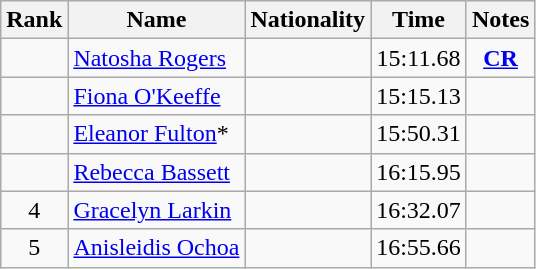<table class="wikitable sortable" style="text-align:center">
<tr>
<th>Rank</th>
<th>Name</th>
<th>Nationality</th>
<th>Time</th>
<th>Notes</th>
</tr>
<tr>
<td></td>
<td align=left><a href='#'>Natosha Rogers</a></td>
<td align=left></td>
<td>15:11.68</td>
<td><strong><a href='#'>CR</a></strong></td>
</tr>
<tr>
<td></td>
<td align=left><a href='#'>Fiona O'Keeffe</a></td>
<td align=left></td>
<td>15:15.13</td>
<td></td>
</tr>
<tr>
<td></td>
<td align=left><a href='#'>Eleanor Fulton</a>*</td>
<td align=left></td>
<td>15:50.31</td>
<td></td>
</tr>
<tr>
<td></td>
<td align=left><a href='#'>Rebecca Bassett</a></td>
<td align=left></td>
<td>16:15.95</td>
<td></td>
</tr>
<tr>
<td>4</td>
<td align=left><a href='#'>Gracelyn Larkin</a></td>
<td align=left></td>
<td>16:32.07</td>
<td></td>
</tr>
<tr>
<td>5</td>
<td align=left><a href='#'>Anisleidis Ochoa</a></td>
<td align=left></td>
<td>16:55.66</td>
<td></td>
</tr>
</table>
